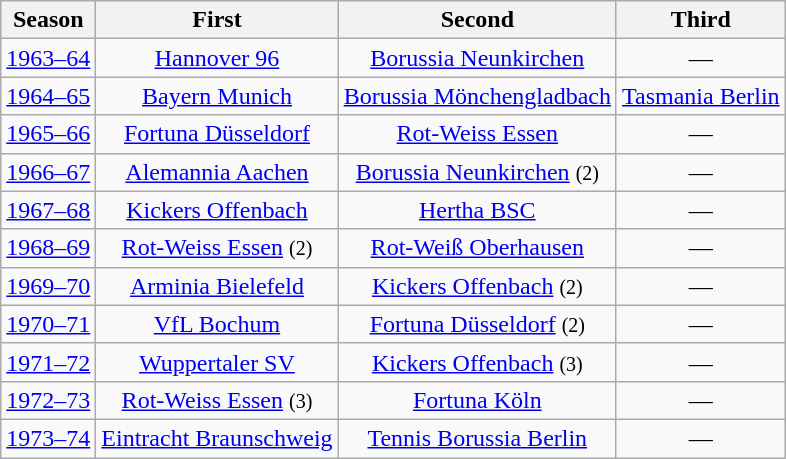<table class="wikitable">
<tr>
<th>Season</th>
<th>First</th>
<th>Second</th>
<th>Third</th>
</tr>
<tr align="center">
<td><a href='#'>1963–64</a></td>
<td><a href='#'>Hannover 96</a></td>
<td><a href='#'>Borussia Neunkirchen</a></td>
<td>—</td>
</tr>
<tr align="center">
<td><a href='#'>1964–65</a></td>
<td><a href='#'>Bayern Munich</a></td>
<td><a href='#'>Borussia Mönchengladbach</a></td>
<td><a href='#'>Tasmania Berlin</a></td>
</tr>
<tr align="center">
<td><a href='#'>1965–66</a></td>
<td><a href='#'>Fortuna Düsseldorf</a></td>
<td><a href='#'>Rot-Weiss Essen</a></td>
<td>—</td>
</tr>
<tr align="center">
<td><a href='#'>1966–67</a></td>
<td><a href='#'>Alemannia Aachen</a></td>
<td><a href='#'>Borussia Neunkirchen</a> <small>(2)</small></td>
<td>—</td>
</tr>
<tr align="center">
<td><a href='#'>1967–68</a></td>
<td><a href='#'>Kickers Offenbach</a></td>
<td><a href='#'>Hertha BSC</a></td>
<td>—</td>
</tr>
<tr align="center">
<td><a href='#'>1968–69</a></td>
<td><a href='#'>Rot-Weiss Essen</a> <small>(2)</small></td>
<td><a href='#'>Rot-Weiß Oberhausen</a></td>
<td>—</td>
</tr>
<tr align="center">
<td><a href='#'>1969–70</a></td>
<td><a href='#'>Arminia Bielefeld</a></td>
<td><a href='#'>Kickers Offenbach</a> <small>(2)</small></td>
<td>—</td>
</tr>
<tr align="center">
<td><a href='#'>1970–71</a></td>
<td><a href='#'>VfL Bochum</a></td>
<td><a href='#'>Fortuna Düsseldorf</a> <small>(2)</small></td>
<td>—</td>
</tr>
<tr align="center">
<td><a href='#'>1971–72</a></td>
<td><a href='#'>Wuppertaler SV</a></td>
<td><a href='#'>Kickers Offenbach</a> <small>(3)</small></td>
<td>—</td>
</tr>
<tr align="center">
<td><a href='#'>1972–73</a></td>
<td><a href='#'>Rot-Weiss Essen</a> <small>(3)</small></td>
<td><a href='#'>Fortuna Köln</a></td>
<td>—</td>
</tr>
<tr align="center">
<td><a href='#'>1973–74</a></td>
<td><a href='#'>Eintracht Braunschweig</a></td>
<td><a href='#'>Tennis Borussia Berlin</a></td>
<td>—</td>
</tr>
</table>
